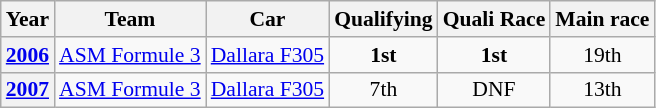<table class="wikitable" style="text-align:center; font-size:90%">
<tr>
<th>Year</th>
<th>Team</th>
<th>Car</th>
<th>Qualifying</th>
<th>Quali Race</th>
<th>Main race</th>
</tr>
<tr>
<th><a href='#'>2006</a></th>
<td align="left" nowrap> <a href='#'>ASM Formule 3</a></td>
<td align="left" nowrap><a href='#'>Dallara F305</a></td>
<td><strong>1st</strong></td>
<td><strong>1st</strong></td>
<td>19th</td>
</tr>
<tr>
<th><a href='#'>2007</a></th>
<td align="left" nowrap> <a href='#'>ASM Formule 3</a></td>
<td align="left" nowrap><a href='#'>Dallara F305</a></td>
<td>7th</td>
<td>DNF</td>
<td>13th</td>
</tr>
</table>
